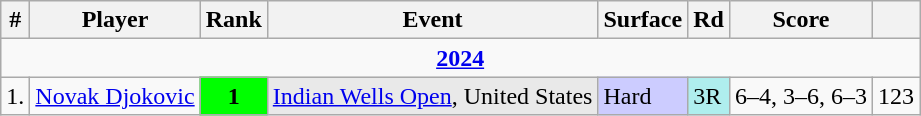<table class="wikitable sortable">
<tr>
<th>#</th>
<th>Player</th>
<th>Rank</th>
<th>Event</th>
<th>Surface</th>
<th>Rd</th>
<th class="unsortable">Score</th>
<th></th>
</tr>
<tr>
<td colspan="9" style="text-align:center"><strong><a href='#'>2024</a></strong></td>
</tr>
<tr>
<td>1.</td>
<td> <a href='#'>Novak Djokovic</a></td>
<td align=center bgcolor=lime><strong>1</strong></td>
<td bgcolor=e9e9e9><a href='#'>Indian Wells Open</a>, United States</td>
<td bgcolor=ccccff>Hard</td>
<td bgcolor=afeeee>3R</td>
<td>6–4, 3–6, 6–3</td>
<td align=center>123</td>
</tr>
</table>
